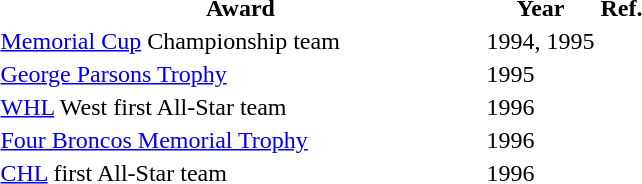<table class="wiki table">
<tr>
<th scope="col" style="width:20em">Award</th>
<th scope="col">Year</th>
<th scope="col">Ref.</th>
</tr>
<tr>
<td><a href='#'>Memorial Cup</a> Championship team</td>
<td>1994, 1995</td>
<td></td>
</tr>
<tr>
<td><a href='#'>George Parsons Trophy</a><br></td>
<td>1995</td>
<td></td>
</tr>
<tr>
<td><a href='#'>WHL</a> West first All-Star team</td>
<td>1996</td>
<td></td>
</tr>
<tr>
<td><a href='#'>Four Broncos Memorial Trophy</a><br></td>
<td>1996</td>
<td></td>
</tr>
<tr>
<td><a href='#'>CHL</a> first All-Star team</td>
<td>1996</td>
<td></td>
</tr>
</table>
